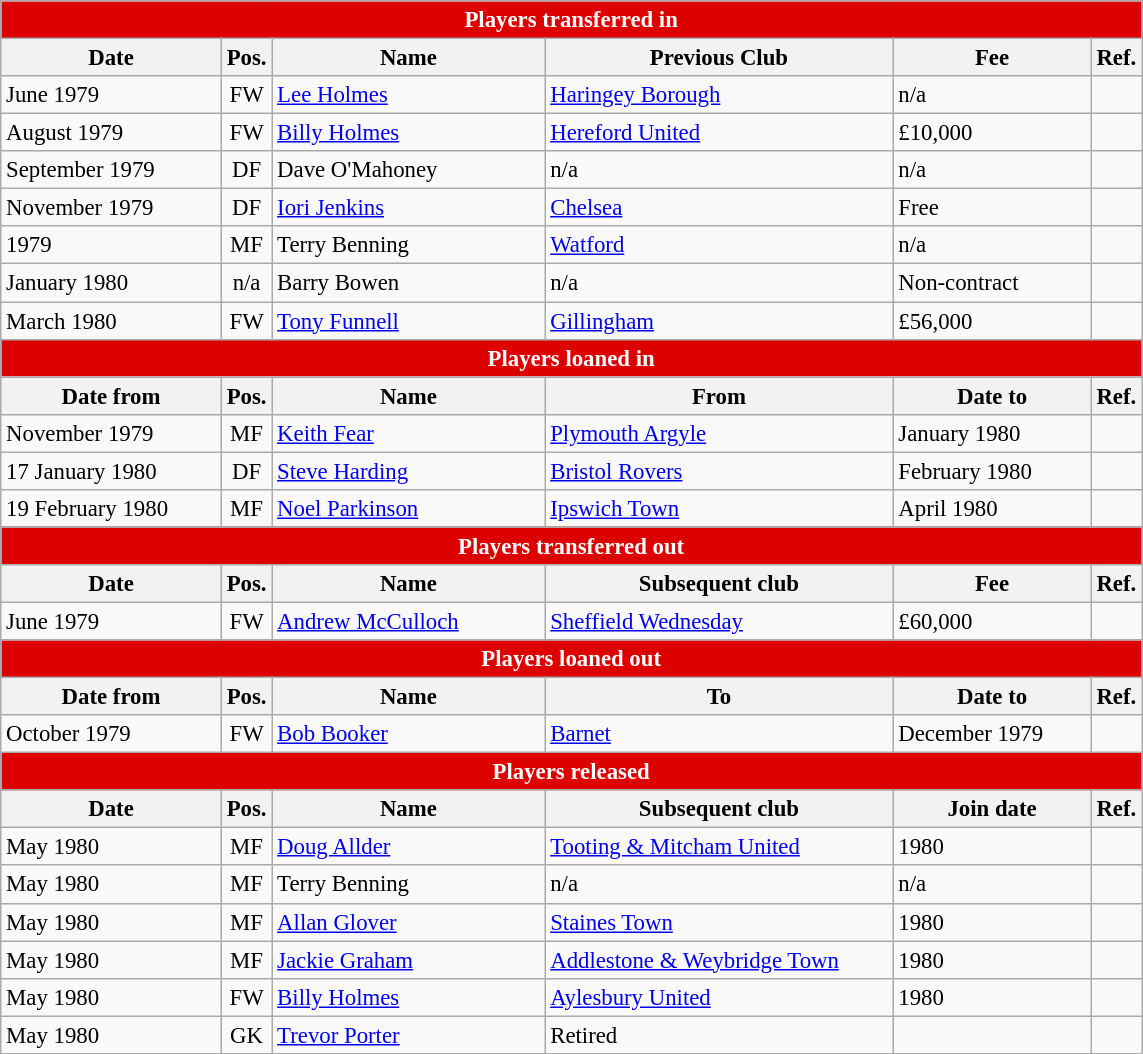<table class="wikitable" style="font-size:95%;" cellpadding="1">
<tr>
<th colspan="6" style="background:#d00; color:white; text-align:center;">Players transferred in</th>
</tr>
<tr>
<th style="width:140px;">Date</th>
<th style="width:25px;">Pos.</th>
<th style="width:175px;">Name</th>
<th style="width:225px;">Previous Club</th>
<th style="width:125px;">Fee</th>
<th style="width:25px;">Ref.</th>
</tr>
<tr>
<td>June 1979</td>
<td style="text-align:center;">FW</td>
<td> <a href='#'>Lee Holmes</a></td>
<td> <a href='#'>Haringey Borough</a></td>
<td>n/a</td>
<td></td>
</tr>
<tr>
<td>August 1979</td>
<td style="text-align:center;">FW</td>
<td> <a href='#'>Billy Holmes</a></td>
<td> <a href='#'>Hereford United</a></td>
<td>£10,000</td>
<td></td>
</tr>
<tr>
<td>September 1979</td>
<td style="text-align:center;">DF</td>
<td> Dave O'Mahoney</td>
<td>n/a</td>
<td>n/a</td>
<td></td>
</tr>
<tr>
<td>November 1979</td>
<td style="text-align:center;">DF</td>
<td> <a href='#'>Iori Jenkins</a></td>
<td> <a href='#'>Chelsea</a></td>
<td>Free</td>
<td></td>
</tr>
<tr>
<td>1979</td>
<td style="text-align:center;">MF</td>
<td> Terry Benning</td>
<td> <a href='#'>Watford</a></td>
<td>n/a</td>
<td></td>
</tr>
<tr>
<td>January 1980</td>
<td style="text-align:center;">n/a</td>
<td> Barry Bowen</td>
<td>n/a</td>
<td>Non-contract</td>
<td></td>
</tr>
<tr>
<td>March 1980</td>
<td style="text-align:center;">FW</td>
<td> <a href='#'>Tony Funnell</a></td>
<td> <a href='#'>Gillingham</a></td>
<td>£56,000</td>
<td></td>
</tr>
<tr>
<th colspan="6" style="background:#d00; color:white; text-align:center;">Players loaned in</th>
</tr>
<tr>
<th>Date from</th>
<th>Pos.</th>
<th>Name</th>
<th>From</th>
<th>Date to</th>
<th>Ref.</th>
</tr>
<tr>
<td>November 1979</td>
<td style="text-align:center;">MF</td>
<td> <a href='#'>Keith Fear</a></td>
<td> <a href='#'>Plymouth Argyle</a></td>
<td>January 1980</td>
<td></td>
</tr>
<tr>
<td>17 January 1980</td>
<td style="text-align:center;">DF</td>
<td> <a href='#'>Steve Harding</a></td>
<td> <a href='#'>Bristol Rovers</a></td>
<td>February 1980</td>
<td></td>
</tr>
<tr>
<td>19 February 1980</td>
<td style="text-align:center;">MF</td>
<td> <a href='#'>Noel Parkinson</a></td>
<td> <a href='#'>Ipswich Town</a></td>
<td>April 1980</td>
<td></td>
</tr>
<tr>
<th colspan="6" style="background:#d00; color:white; text-align:center;">Players transferred out</th>
</tr>
<tr>
<th>Date</th>
<th>Pos.</th>
<th>Name</th>
<th>Subsequent club</th>
<th>Fee</th>
<th>Ref.</th>
</tr>
<tr>
<td>June 1979</td>
<td style="text-align:center;">FW</td>
<td> <a href='#'>Andrew McCulloch</a></td>
<td> <a href='#'>Sheffield Wednesday</a></td>
<td>£60,000</td>
<td></td>
</tr>
<tr>
<th colspan="6" style="background:#d00; color:white; text-align:center;">Players loaned out</th>
</tr>
<tr>
<th>Date from</th>
<th>Pos.</th>
<th>Name</th>
<th>To</th>
<th>Date to</th>
<th>Ref.</th>
</tr>
<tr>
<td>October 1979</td>
<td style="text-align:center;">FW</td>
<td> <a href='#'>Bob Booker</a></td>
<td> <a href='#'>Barnet</a></td>
<td>December 1979</td>
<td></td>
</tr>
<tr>
<th colspan="6" style="background:#d00; color:white; text-align:center;">Players released</th>
</tr>
<tr>
<th>Date</th>
<th>Pos.</th>
<th>Name</th>
<th>Subsequent club</th>
<th>Join date</th>
<th>Ref.</th>
</tr>
<tr>
<td>May 1980</td>
<td style="text-align:center;">MF</td>
<td> <a href='#'>Doug Allder</a></td>
<td> <a href='#'>Tooting & Mitcham United</a></td>
<td>1980</td>
<td></td>
</tr>
<tr>
<td>May 1980</td>
<td style="text-align:center;">MF</td>
<td> Terry Benning</td>
<td>n/a</td>
<td>n/a</td>
<td></td>
</tr>
<tr>
<td>May 1980</td>
<td style="text-align:center;">MF</td>
<td> <a href='#'>Allan Glover</a></td>
<td> <a href='#'>Staines Town</a></td>
<td>1980</td>
<td></td>
</tr>
<tr>
<td>May 1980</td>
<td style="text-align:center;">MF</td>
<td> <a href='#'>Jackie Graham</a></td>
<td> <a href='#'>Addlestone & Weybridge Town</a></td>
<td>1980</td>
<td></td>
</tr>
<tr>
<td>May 1980</td>
<td style="text-align:center;">FW</td>
<td> <a href='#'>Billy Holmes</a></td>
<td> <a href='#'>Aylesbury United</a></td>
<td>1980</td>
<td></td>
</tr>
<tr>
<td>May 1980</td>
<td style="text-align:center;">GK</td>
<td> <a href='#'>Trevor Porter</a></td>
<td>Retired</td>
<td></td>
<td></td>
</tr>
</table>
